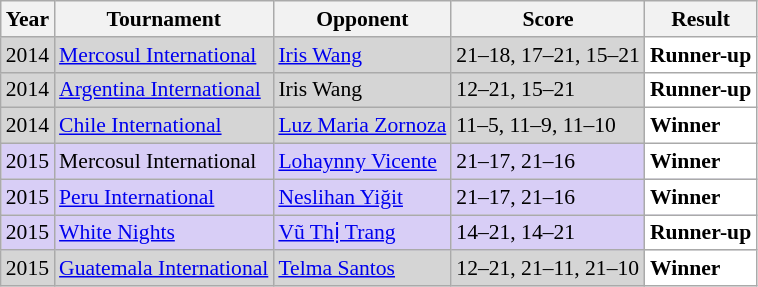<table class="sortable wikitable" style="font-size: 90%;">
<tr>
<th>Year</th>
<th>Tournament</th>
<th>Opponent</th>
<th>Score</th>
<th>Result</th>
</tr>
<tr style="background:#D5D5D5">
<td align="center">2014</td>
<td align="left"><a href='#'>Mercosul International</a></td>
<td align="left"> <a href='#'>Iris Wang</a></td>
<td align="left">21–18, 17–21, 15–21</td>
<td style="text-align:left; background:white"> <strong>Runner-up</strong></td>
</tr>
<tr style="background:#D5D5D5">
<td align="center">2014</td>
<td align="left"><a href='#'>Argentina International</a></td>
<td align="left"> Iris Wang</td>
<td align="left">12–21, 15–21</td>
<td style="text-align:left; background:white"> <strong>Runner-up</strong></td>
</tr>
<tr style="background:#D5D5D5">
<td align="center">2014</td>
<td align="left"><a href='#'>Chile International</a></td>
<td align="left"> <a href='#'>Luz Maria Zornoza</a></td>
<td align="left">11–5, 11–9, 11–10</td>
<td style="text-align:left; background:white"> <strong>Winner</strong></td>
</tr>
<tr style="background:#D8CEF6">
<td align="center">2015</td>
<td align="left">Mercosul International</td>
<td align="left"> <a href='#'>Lohaynny Vicente</a></td>
<td align="left">21–17, 21–16</td>
<td style="text-align:left; background:white"> <strong>Winner</strong></td>
</tr>
<tr style="background:#D8CEF6">
<td align="center">2015</td>
<td align="left"><a href='#'>Peru International</a></td>
<td align="left"> <a href='#'>Neslihan Yiğit</a></td>
<td align="left">21–17, 21–16</td>
<td style="text-align:left; background:white"> <strong>Winner</strong></td>
</tr>
<tr style="background:#D8CEF6">
<td align="center">2015</td>
<td align="left"><a href='#'>White Nights</a></td>
<td align="left"> <a href='#'>Vũ Thị Trang</a></td>
<td align="left">14–21, 14–21</td>
<td style="text-align:left; background:white"> <strong>Runner-up</strong></td>
</tr>
<tr style="background:#D5D5D5">
<td align="center">2015</td>
<td align="left"><a href='#'>Guatemala International</a></td>
<td align="left"> <a href='#'>Telma Santos</a></td>
<td align="left">12–21, 21–11, 21–10</td>
<td style="text-align:left; background:white"> <strong>Winner</strong></td>
</tr>
</table>
